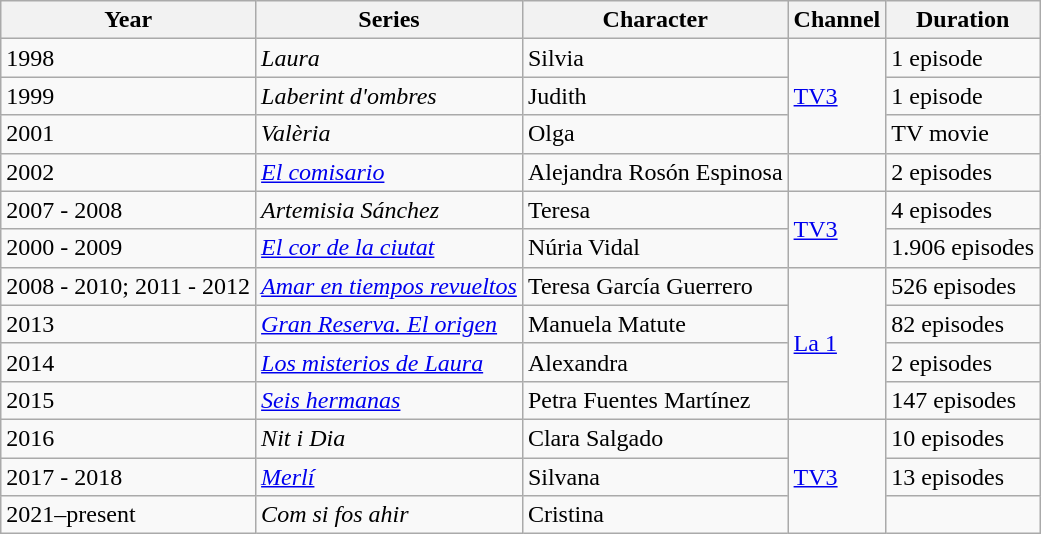<table class="wikitable">
<tr>
<th>Year</th>
<th>Series</th>
<th>Character</th>
<th>Channel</th>
<th>Duration</th>
</tr>
<tr>
<td>1998</td>
<td><em>Laura</em></td>
<td>Silvia</td>
<td rowspan="3"><a href='#'>TV3</a></td>
<td>1 episode</td>
</tr>
<tr>
<td>1999</td>
<td><em>Laberint d'ombres</em></td>
<td>Judith</td>
<td>1 episode</td>
</tr>
<tr>
<td>2001</td>
<td><em>Valèria</em></td>
<td>Olga</td>
<td>TV movie</td>
</tr>
<tr>
<td>2002</td>
<td><em><a href='#'>El comisario</a></em></td>
<td>Alejandra Rosón Espinosa</td>
<td></td>
<td>2 episodes</td>
</tr>
<tr>
<td>2007 - 2008</td>
<td><em>Artemisia Sánchez</em></td>
<td>Teresa</td>
<td rowspan="2"><a href='#'>TV3</a></td>
<td>4 episodes</td>
</tr>
<tr>
<td>2000 - 2009</td>
<td><em><a href='#'>El cor de la ciutat</a></em></td>
<td>Núria Vidal</td>
<td>1.906 episodes</td>
</tr>
<tr>
<td>2008 - 2010; 2011 - 2012</td>
<td><em><a href='#'>Amar en tiempos revueltos</a></em></td>
<td>Teresa García Guerrero</td>
<td rowspan="4"><a href='#'>La 1</a></td>
<td>526 episodes</td>
</tr>
<tr>
<td>2013</td>
<td><em><a href='#'>Gran Reserva. El origen</a></em></td>
<td>Manuela Matute</td>
<td>82 episodes</td>
</tr>
<tr>
<td>2014</td>
<td><em><a href='#'>Los misterios de Laura</a></em></td>
<td>Alexandra</td>
<td>2 episodes</td>
</tr>
<tr>
<td>2015</td>
<td><em><a href='#'>Seis hermanas</a></em></td>
<td>Petra Fuentes Martínez</td>
<td>147 episodes</td>
</tr>
<tr>
<td>2016</td>
<td><em>Nit i Dia</em></td>
<td>Clara Salgado</td>
<td rowspan="3"><a href='#'>TV3</a></td>
<td>10 episodes</td>
</tr>
<tr>
<td>2017 - 2018</td>
<td><em><a href='#'>Merlí</a></em></td>
<td>Silvana</td>
<td>13 episodes</td>
</tr>
<tr>
<td>2021–present</td>
<td><em>Com si fos ahir</em></td>
<td>Cristina</td>
<td></td>
</tr>
</table>
